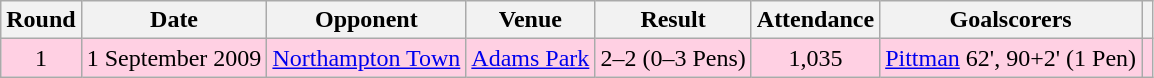<table class="wikitable" style="text-align:center;">
<tr>
<th>Round</th>
<th>Date</th>
<th>Opponent</th>
<th>Venue</th>
<th>Result</th>
<th>Attendance</th>
<th>Goalscorers</th>
<th></th>
</tr>
<tr style="background-color: #ffd0e3;">
<td>1</td>
<td>1 September 2009</td>
<td><a href='#'>Northampton Town</a></td>
<td><a href='#'>Adams Park</a></td>
<td>2–2 (0–3 Pens)</td>
<td>1,035</td>
<td><a href='#'>Pittman</a> 62', 90+2' (1 Pen)</td>
<td></td>
</tr>
</table>
